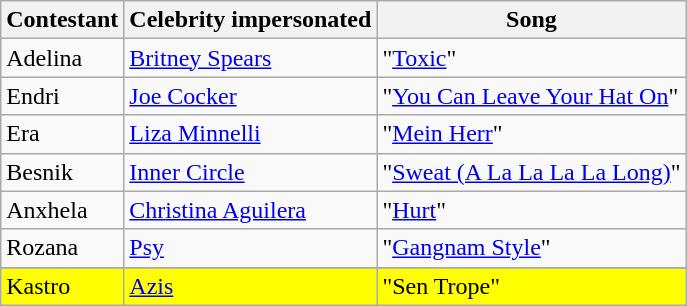<table class="wikitable">
<tr>
<th>Contestant</th>
<th>Celebrity impersonated</th>
<th>Song</th>
</tr>
<tr>
<td>Adelina</td>
<td><a href='#'>Britney Spears</a></td>
<td>"<a href='#'>Toxic</a>"</td>
</tr>
<tr>
<td>Endri</td>
<td><a href='#'>Joe Cocker</a></td>
<td>"<a href='#'>You Can Leave Your Hat On</a>"</td>
</tr>
<tr>
<td>Era</td>
<td><a href='#'>Liza Minnelli</a></td>
<td>"<a href='#'>Mein Herr</a>"</td>
</tr>
<tr>
<td>Besnik</td>
<td><a href='#'>Inner Circle</a></td>
<td>"<a href='#'>Sweat (A La La La La Long)</a>"</td>
</tr>
<tr>
<td>Anxhela</td>
<td><a href='#'>Christina Aguilera</a></td>
<td>"<a href='#'>Hurt</a>"</td>
</tr>
<tr>
<td>Rozana</td>
<td><a href='#'>Psy</a></td>
<td>"<a href='#'>Gangnam Style</a>"</td>
</tr>
<tr>
</tr>
<tr style="background:yellow">
<td>Kastro</td>
<td><a href='#'>Azis</a></td>
<td>"Sen Trope" </td>
</tr>
</table>
